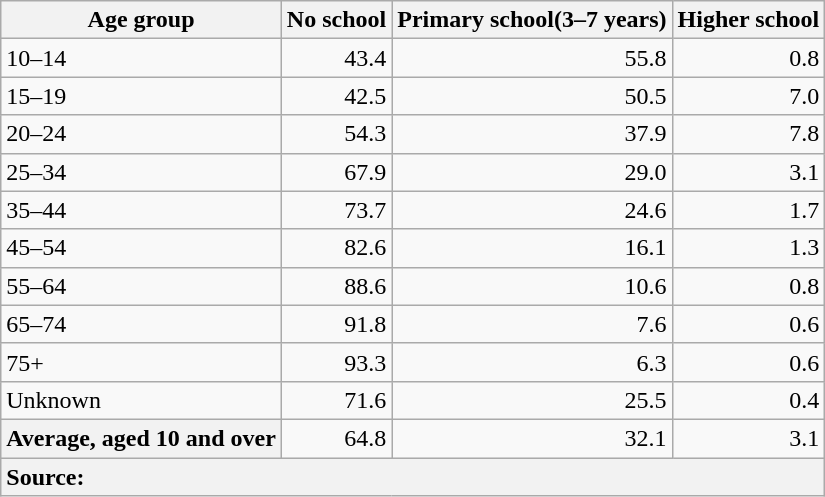<table class="wikitable plainrowheaders" style="text-align: right">
<tr class="static-row-header" style="vertical-align: bottom">
<th scope="col">Age group</th>
<th scope="col">No school</th>
<th scope="col">Primary school(3–7 years)</th>
<th scope="col">Higher school</th>
</tr>
<tr>
<td style="text-align: left">10–14</td>
<td>43.4</td>
<td>55.8</td>
<td>0.8</td>
</tr>
<tr>
<td style="text-align: left">15–19</td>
<td>42.5</td>
<td>50.5</td>
<td>7.0</td>
</tr>
<tr>
<td style="text-align: left">20–24</td>
<td>54.3</td>
<td>37.9</td>
<td>7.8</td>
</tr>
<tr>
<td style="text-align: left">25–34</td>
<td>67.9</td>
<td>29.0</td>
<td>3.1</td>
</tr>
<tr>
<td style="text-align: left">35–44</td>
<td>73.7</td>
<td>24.6</td>
<td>1.7</td>
</tr>
<tr>
<td style="text-align: left">45–54</td>
<td>82.6</td>
<td>16.1</td>
<td>1.3</td>
</tr>
<tr>
<td style="text-align: left">55–64</td>
<td>88.6</td>
<td>10.6</td>
<td>0.8</td>
</tr>
<tr>
<td style="text-align: left">65–74</td>
<td>91.8</td>
<td>7.6</td>
<td>0.6</td>
</tr>
<tr>
<td style="text-align: left">75+</td>
<td>93.3</td>
<td>6.3</td>
<td>0.6</td>
</tr>
<tr>
<td style="text-align: left">Unknown</td>
<td>71.6</td>
<td>25.5</td>
<td>0.4</td>
</tr>
<tr>
<th scope="row"><strong>Average, aged 10 and over</strong></th>
<td>64.8</td>
<td>32.1</td>
<td>3.1</td>
</tr>
<tr>
<th scope="row" colspan="4" style="text-align: left"><strong>Source:</strong> </th>
</tr>
</table>
